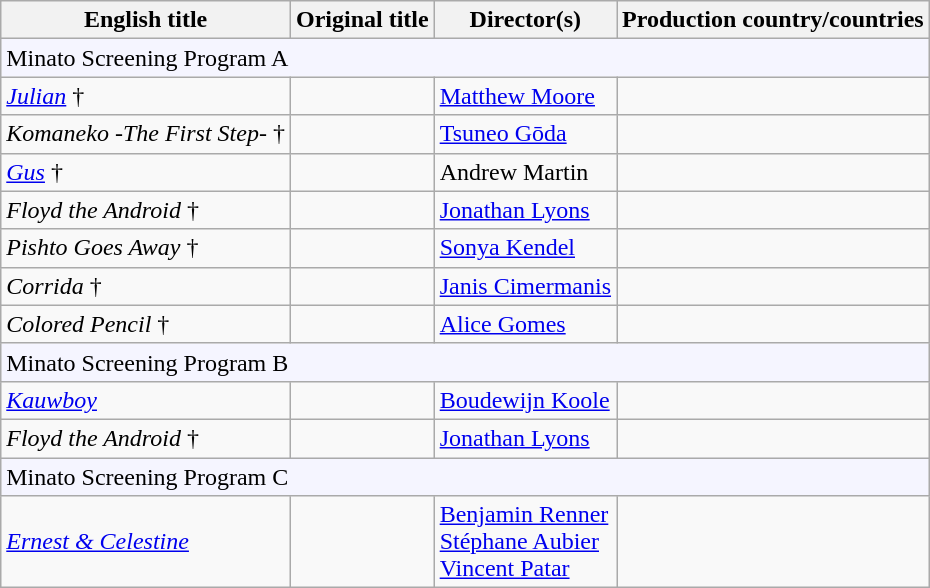<table class="sortable wikitable">
<tr>
<th>English title</th>
<th>Original title</th>
<th>Director(s)</th>
<th>Production country/countries</th>
</tr>
<tr>
<td colspan="5" style="background:#F5F5FF;">Minato Screening Program A</td>
</tr>
<tr>
<td><em><a href='#'>Julian</a></em> †</td>
<td></td>
<td><a href='#'>Matthew Moore</a></td>
<td></td>
</tr>
<tr>
<td><em>Komaneko -The First Step-</em> †</td>
<td></td>
<td><a href='#'>Tsuneo Gōda</a></td>
<td></td>
</tr>
<tr>
<td><em><a href='#'>Gus</a></em> †</td>
<td></td>
<td>Andrew Martin</td>
<td></td>
</tr>
<tr>
<td><em>Floyd the Android</em> †</td>
<td></td>
<td><a href='#'>Jonathan Lyons</a></td>
<td></td>
</tr>
<tr>
<td><em>Pishto Goes Away</em> †</td>
<td></td>
<td><a href='#'>Sonya Kendel</a></td>
<td></td>
</tr>
<tr>
<td><em>Corrida</em> †</td>
<td></td>
<td><a href='#'>Janis Cimermanis</a></td>
<td></td>
</tr>
<tr>
<td><em>Colored Pencil</em> †</td>
<td></td>
<td><a href='#'>Alice Gomes</a></td>
<td></td>
</tr>
<tr>
<td colspan="5" style="background:#F5F5FF;">Minato Screening Program B</td>
</tr>
<tr>
<td><em><a href='#'>Kauwboy</a></em></td>
<td></td>
<td><a href='#'>Boudewijn Koole</a></td>
<td></td>
</tr>
<tr>
<td><em>Floyd the Android</em> †</td>
<td></td>
<td><a href='#'>Jonathan Lyons</a></td>
<td></td>
</tr>
<tr>
<td colspan="5" style="background:#F5F5FF;">Minato Screening Program C</td>
</tr>
<tr>
<td><em><a href='#'>Ernest & Celestine</a></em></td>
<td><em></em></td>
<td><a href='#'>Benjamin Renner</a><br><a href='#'>Stéphane Aubier</a><br><a href='#'>Vincent Patar</a></td>
<td></td>
</tr>
</table>
